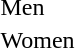<table>
<tr>
<td>Men</td>
<td></td>
<td></td>
<td></td>
</tr>
<tr>
<td>Women</td>
<td></td>
<td></td>
<td></td>
</tr>
</table>
